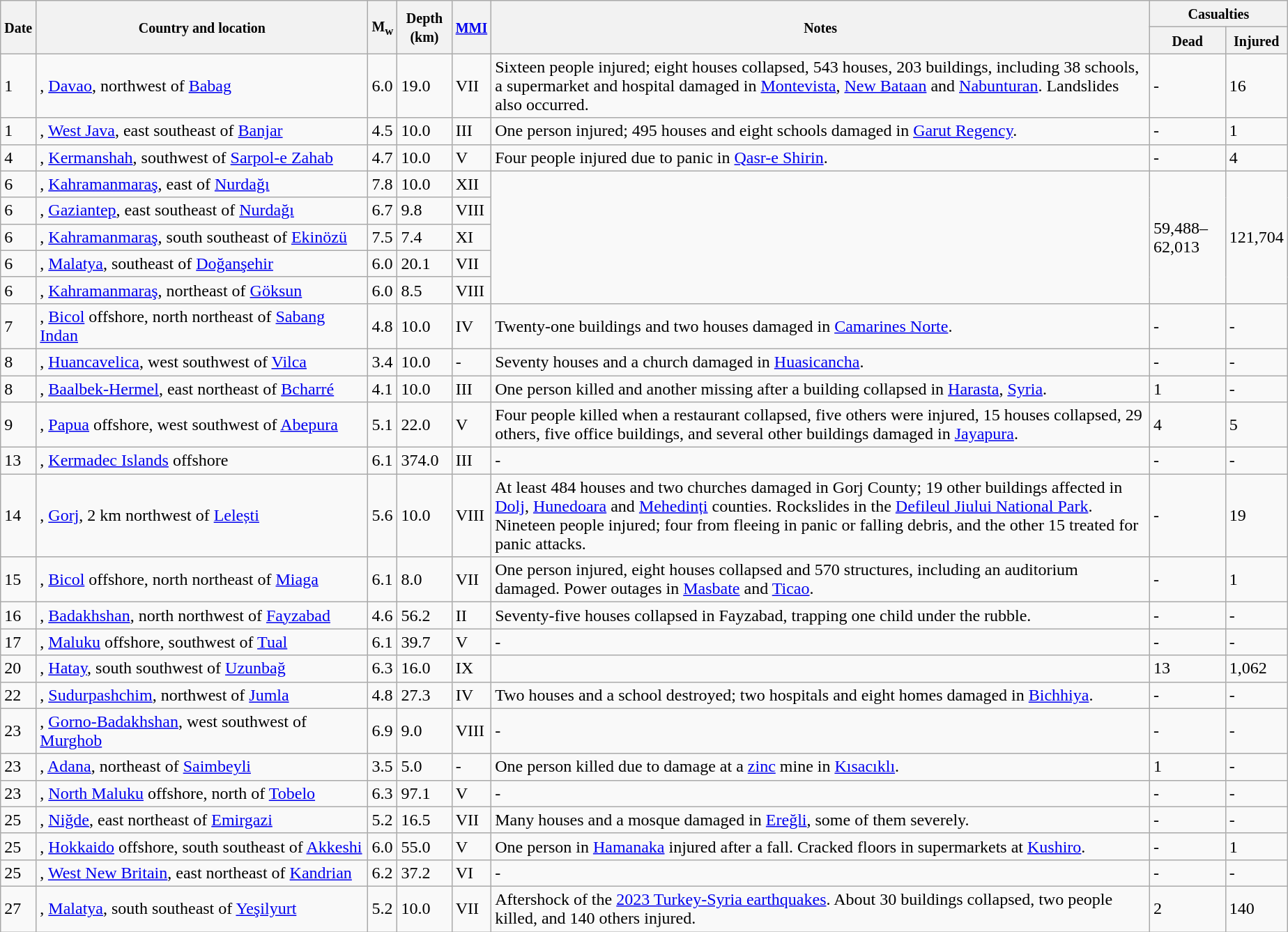<table class="wikitable sortable" style="border:1px black;  margin-left:1em;">
<tr>
<th rowspan="2"><small>Date</small></th>
<th rowspan="2" style="width: 310px"><small>Country and location</small></th>
<th rowspan="2"><small>M<sub>w</sub></small></th>
<th rowspan="2"><small>Depth (km)</small></th>
<th rowspan="2"><small><a href='#'>MMI</a></small></th>
<th rowspan="2" class="unsortable"><small>Notes</small></th>
<th colspan="2"><small>Casualties</small></th>
</tr>
<tr>
<th><small>Dead</small></th>
<th><small>Injured</small></th>
</tr>
<tr>
<td>1</td>
<td>, <a href='#'>Davao</a>,  northwest of <a href='#'>Babag</a></td>
<td>6.0</td>
<td>19.0</td>
<td>VII</td>
<td>Sixteen people injured; eight houses collapsed, 543 houses, 203 buildings, including 38 schools, a supermarket and hospital damaged in <a href='#'>Montevista</a>, <a href='#'>New Bataan</a> and <a href='#'>Nabunturan</a>. Landslides also occurred.</td>
<td>-</td>
<td>16</td>
</tr>
<tr>
<td>1</td>
<td>, <a href='#'>West Java</a>,  east southeast of <a href='#'>Banjar</a></td>
<td>4.5</td>
<td>10.0</td>
<td>III</td>
<td>One person injured; 495 houses and eight schools damaged in <a href='#'>Garut Regency</a>.</td>
<td>-</td>
<td>1</td>
</tr>
<tr>
<td>4</td>
<td>, <a href='#'>Kermanshah</a>,  southwest of <a href='#'>Sarpol-e Zahab</a></td>
<td>4.7</td>
<td>10.0</td>
<td>V</td>
<td>Four people injured due to panic in <a href='#'>Qasr-e Shirin</a>.</td>
<td>-</td>
<td>4</td>
</tr>
<tr>
<td>6</td>
<td>, <a href='#'>Kahramanmaraş</a>,  east of <a href='#'>Nurdağı</a></td>
<td>7.8</td>
<td>10.0</td>
<td>XII</td>
<td rowspan="5"></td>
<td rowspan="5">59,488–62,013</td>
<td rowspan="5">121,704</td>
</tr>
<tr>
<td>6</td>
<td>, <a href='#'>Gaziantep</a>,  east southeast of <a href='#'>Nurdağı</a></td>
<td>6.7</td>
<td>9.8</td>
<td>VIII</td>
</tr>
<tr>
<td>6</td>
<td>, <a href='#'>Kahramanmaraş</a>,  south southeast of <a href='#'>Ekinözü</a></td>
<td>7.5</td>
<td>7.4</td>
<td>XI</td>
</tr>
<tr>
<td>6</td>
<td>, <a href='#'>Malatya</a>,  southeast of <a href='#'>Doğanşehir</a></td>
<td>6.0</td>
<td>20.1</td>
<td>VII</td>
</tr>
<tr>
<td>6</td>
<td>, <a href='#'>Kahramanmaraş</a>,  northeast of <a href='#'>Göksun</a></td>
<td>6.0</td>
<td>8.5</td>
<td>VIII</td>
</tr>
<tr>
<td>7</td>
<td>, <a href='#'>Bicol</a>  offshore,  north northeast of <a href='#'>Sabang Indan</a></td>
<td>4.8</td>
<td>10.0</td>
<td>IV</td>
<td>Twenty-one buildings and two houses damaged in <a href='#'>Camarines Norte</a>.</td>
<td>-</td>
<td>-</td>
</tr>
<tr>
<td>8</td>
<td>, <a href='#'>Huancavelica</a>,  west southwest of <a href='#'>Vilca</a></td>
<td>3.4</td>
<td>10.0</td>
<td>-</td>
<td>Seventy houses and a church damaged in <a href='#'>Huasicancha</a>.</td>
<td>-</td>
<td>-</td>
</tr>
<tr>
<td>8</td>
<td>, <a href='#'>Baalbek-Hermel</a>,  east northeast of <a href='#'>Bcharré</a></td>
<td>4.1</td>
<td>10.0</td>
<td>III</td>
<td>One person killed and another missing after a building collapsed in <a href='#'>Harasta</a>, <a href='#'>Syria</a>.</td>
<td>1</td>
<td>-</td>
</tr>
<tr>
<td>9</td>
<td>, <a href='#'>Papua</a> offshore,  west southwest of <a href='#'>Abepura</a></td>
<td>5.1</td>
<td>22.0</td>
<td>V</td>
<td>Four people killed when a restaurant collapsed, five others were injured, 15 houses collapsed, 29 others, five office buildings, and several other buildings damaged in <a href='#'>Jayapura</a>.</td>
<td>4</td>
<td>5</td>
</tr>
<tr>
<td>13</td>
<td>, <a href='#'>Kermadec Islands</a> offshore</td>
<td>6.1</td>
<td>374.0</td>
<td>III</td>
<td>-</td>
<td>-</td>
<td>-</td>
</tr>
<tr>
<td>14</td>
<td>, <a href='#'>Gorj</a>, 2 km northwest of <a href='#'>Lelești</a></td>
<td>5.6</td>
<td>10.0</td>
<td>VIII</td>
<td>At least 484 houses and two churches damaged in Gorj County; 19 other buildings affected in <a href='#'>Dolj</a>, <a href='#'>Hunedoara</a> and <a href='#'>Mehedinți</a> counties. Rockslides in the <a href='#'>Defileul Jiului National Park</a>. Nineteen people injured; four from fleeing in panic or falling debris, and the other 15 treated for panic attacks.</td>
<td>-</td>
<td>19</td>
</tr>
<tr>
<td>15</td>
<td>, <a href='#'>Bicol</a> offshore,  north northeast of <a href='#'>Miaga</a></td>
<td>6.1</td>
<td>8.0</td>
<td>VII</td>
<td>One person injured,  eight houses collapsed and 570 structures, including an auditorium damaged. Power outages in <a href='#'>Masbate</a> and <a href='#'>Ticao</a>.</td>
<td>-</td>
<td>1</td>
</tr>
<tr>
<td>16</td>
<td>, <a href='#'>Badakhshan</a>,  north northwest of <a href='#'>Fayzabad</a></td>
<td>4.6</td>
<td>56.2</td>
<td>II</td>
<td>Seventy-five houses collapsed in Fayzabad, trapping one child under the rubble.</td>
<td>-</td>
<td>-</td>
</tr>
<tr>
<td>17</td>
<td>, <a href='#'>Maluku</a> offshore,  southwest of <a href='#'>Tual</a></td>
<td>6.1</td>
<td>39.7</td>
<td>V</td>
<td>-</td>
<td>-</td>
<td>-</td>
</tr>
<tr>
<td>20</td>
<td>, <a href='#'>Hatay</a>,  south southwest of <a href='#'>Uzunbağ</a></td>
<td>6.3</td>
<td>16.0</td>
<td>IX</td>
<td></td>
<td>13</td>
<td>1,062</td>
</tr>
<tr>
<td>22</td>
<td>, <a href='#'>Sudurpashchim</a>,  northwest of <a href='#'>Jumla</a></td>
<td>4.8</td>
<td>27.3</td>
<td>IV</td>
<td>Two houses and a school destroyed; two hospitals and eight homes damaged in <a href='#'>Bichhiya</a>.</td>
<td>-</td>
<td>-</td>
</tr>
<tr>
<td>23</td>
<td>, <a href='#'>Gorno-Badakhshan</a>,  west southwest of <a href='#'>Murghob</a></td>
<td>6.9</td>
<td>9.0</td>
<td>VIII</td>
<td>-</td>
<td>-</td>
<td>-</td>
</tr>
<tr>
<td>23</td>
<td>, <a href='#'>Adana</a>,  northeast of <a href='#'>Saimbeyli</a></td>
<td>3.5</td>
<td>5.0</td>
<td>-</td>
<td>One person killed due to damage at a <a href='#'>zinc</a> mine in <a href='#'>Kısacıklı</a>.</td>
<td>1</td>
<td>-</td>
</tr>
<tr>
<td>23</td>
<td>, <a href='#'>North Maluku</a> offshore,  north of <a href='#'>Tobelo</a></td>
<td>6.3</td>
<td>97.1</td>
<td>V</td>
<td>-</td>
<td>-</td>
<td>-</td>
</tr>
<tr>
<td>25</td>
<td>, <a href='#'>Niğde</a>,  east northeast of <a href='#'>Emirgazi</a></td>
<td>5.2</td>
<td>16.5</td>
<td>VII</td>
<td>Many houses and a mosque damaged in <a href='#'>Ereğli</a>, some of them severely.</td>
<td>-</td>
<td>-</td>
</tr>
<tr>
<td>25</td>
<td>, <a href='#'>Hokkaido</a> offshore,  south southeast of <a href='#'>Akkeshi</a></td>
<td>6.0</td>
<td>55.0</td>
<td>V</td>
<td>One person in <a href='#'>Hamanaka</a> injured after a fall. Cracked floors in supermarkets at <a href='#'>Kushiro</a>.</td>
<td>-</td>
<td>1</td>
</tr>
<tr>
<td>25</td>
<td>, <a href='#'>West New Britain</a>,  east northeast of <a href='#'>Kandrian</a></td>
<td>6.2</td>
<td>37.2</td>
<td>VI</td>
<td>-</td>
<td>-</td>
<td>-</td>
</tr>
<tr>
<td>27</td>
<td>, <a href='#'>Malatya</a>,  south southeast of <a href='#'>Yeşilyurt</a></td>
<td>5.2</td>
<td>10.0</td>
<td>VII</td>
<td>Aftershock of the <a href='#'>2023 Turkey-Syria earthquakes</a>. About 30 buildings collapsed, two people killed, and 140 others injured.</td>
<td>2</td>
<td>140</td>
</tr>
<tr>
</tr>
</table>
